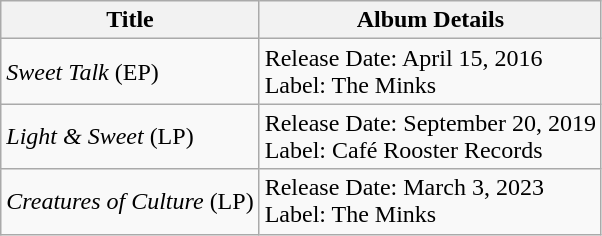<table class="wikitable">
<tr>
<th>Title</th>
<th>Album Details</th>
</tr>
<tr>
<td><em>Sweet Talk</em> (EP)</td>
<td>Release Date: April 15, 2016<br>Label: The Minks </td>
</tr>
<tr>
<td><em>Light & Sweet</em> (LP)</td>
<td>Release Date: September 20, 2019<br>Label:  Café Rooster Records </td>
</tr>
<tr>
<td><em>Creatures of Culture</em> (LP)</td>
<td>Release Date: March 3, 2023<br>Label:  The Minks </td>
</tr>
</table>
